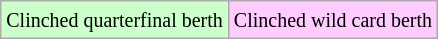<table class="wikitable">
<tr>
<td style="background-color: #ccffcc;"><small>Clinched quarterfinal berth</small></td>
<td style="background-color: #ffccff;"><small>Clinched wild card berth</small></td>
</tr>
</table>
